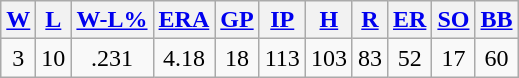<table class="wikitable">
<tr>
<th><a href='#'>W</a></th>
<th><a href='#'>L</a></th>
<th><a href='#'>W-L%</a></th>
<th><a href='#'>ERA</a></th>
<th><a href='#'>GP</a></th>
<th><a href='#'>IP</a></th>
<th><a href='#'>H</a></th>
<th><a href='#'>R</a></th>
<th><a href='#'>ER</a></th>
<th><a href='#'>SO</a></th>
<th><a href='#'>BB</a></th>
</tr>
<tr align=center>
<td>3</td>
<td>10</td>
<td>.231</td>
<td>4.18</td>
<td>18</td>
<td>113</td>
<td>103</td>
<td>83</td>
<td>52</td>
<td>17</td>
<td>60</td>
</tr>
</table>
